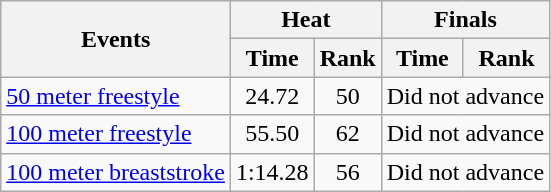<table class=wikitable>
<tr>
<th rowspan=2>Events</th>
<th colspan=2>Heat</th>
<th colspan=2>Finals</th>
</tr>
<tr>
<th>Time</th>
<th>Rank</th>
<th>Time</th>
<th>Rank</th>
</tr>
<tr>
<td><a href='#'>50 meter freestyle</a></td>
<td align=center>24.72</td>
<td align=center>50</td>
<td colspan=2 align=center>Did not advance</td>
</tr>
<tr>
<td><a href='#'>100 meter freestyle</a></td>
<td align=center>55.50</td>
<td align=center>62</td>
<td colspan=2 align=center>Did not advance</td>
</tr>
<tr>
<td><a href='#'>100 meter breaststroke</a></td>
<td align=center>1:14.28</td>
<td align=center>56</td>
<td colspan=2 align=center>Did not advance</td>
</tr>
</table>
